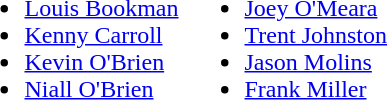<table>
<tr style="vertical-align:top">
<td><br><ul><li><a href='#'>Louis Bookman</a></li><li><a href='#'>Kenny Carroll</a></li><li><a href='#'>Kevin O'Brien</a></li><li><a href='#'>Niall O'Brien</a></li></ul></td>
<td><br><ul><li><a href='#'>Joey O'Meara</a></li><li><a href='#'>Trent Johnston</a></li><li><a href='#'>Jason Molins</a></li><li><a href='#'>Frank Miller</a></li></ul></td>
</tr>
</table>
